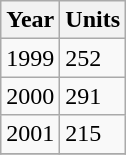<table class="wikitable">
<tr>
<th>Year</th>
<th>Units</th>
</tr>
<tr>
<td>1999</td>
<td>252</td>
</tr>
<tr>
<td>2000</td>
<td>291</td>
</tr>
<tr>
<td>2001</td>
<td>215</td>
</tr>
<tr>
</tr>
</table>
